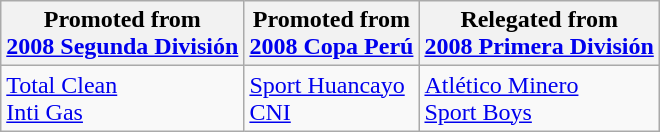<table class="wikitable">
<tr>
<th>Promoted from<br><a href='#'>2008 Segunda División</a></th>
<th>Promoted from<br><a href='#'>2008 Copa Perú</a></th>
<th>Relegated from<br><a href='#'>2008 Primera División</a></th>
</tr>
<tr>
<td> <a href='#'>Total Clean</a> <br> <a href='#'>Inti Gas</a> </td>
<td> <a href='#'>Sport Huancayo</a> <br> <a href='#'>CNI</a> </td>
<td> <a href='#'>Atlético Minero</a> <br> <a href='#'>Sport Boys</a> </td>
</tr>
</table>
